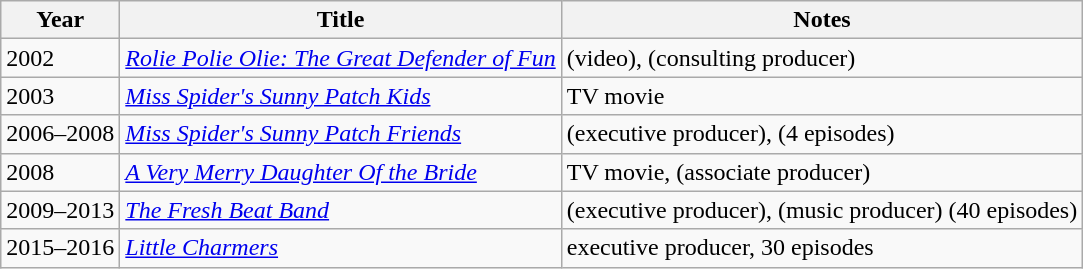<table class="wikitable sortable">
<tr>
<th>Year</th>
<th>Title</th>
<th class="unsortable">Notes</th>
</tr>
<tr>
<td>2002</td>
<td><em><a href='#'>Rolie Polie Olie: The Great Defender of Fun</a></em></td>
<td>(video), (consulting producer)</td>
</tr>
<tr>
<td>2003</td>
<td><em><a href='#'>Miss Spider's Sunny Patch Kids</a></em></td>
<td>TV movie</td>
</tr>
<tr>
<td>2006–2008</td>
<td><em><a href='#'>Miss Spider's Sunny Patch Friends</a></em></td>
<td>(executive producer), (4 episodes)</td>
</tr>
<tr>
<td>2008</td>
<td data-sort-value="Very Merry Daughter Of the Bride, A"><em><a href='#'>A Very Merry Daughter Of the Bride</a></em></td>
<td>TV movie, (associate producer)</td>
</tr>
<tr>
<td>2009–2013</td>
<td data-sort-value="Fresh Beat Band, The"><em><a href='#'>The Fresh Beat Band</a></em></td>
<td>(executive producer), (music producer) (40 episodes)</td>
</tr>
<tr>
<td>2015–2016</td>
<td><em><a href='#'>Little Charmers</a></em></td>
<td>executive producer, 30 episodes</td>
</tr>
</table>
